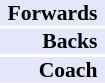<table cellpadding="0" style="border:0;font-size:90%;">
<tr>
<td style="padding:0 5px; text-align:right;" bgcolor="lavender"><strong>Forwards</strong></td>
<td style="text-align:left;"></td>
</tr>
<tr>
<td style="padding:0 5px; text-align:right;" bgcolor="lavender"><strong>Backs</strong></td>
<td style="text-align:left;"></td>
</tr>
<tr>
<td style="padding:0 5px; text-align:right;" bgcolor="lavender"><strong>Coach</strong></td>
<td style="text-align:left;"></td>
</tr>
</table>
